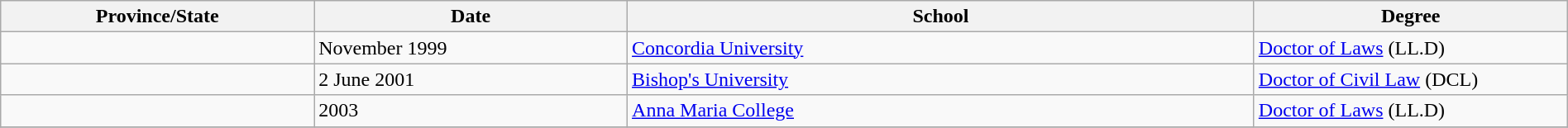<table class="wikitable" style="width:100%;">
<tr>
<th style="width:20%;">Province/State</th>
<th style="width:20%;">Date</th>
<th style="width:40%;">School</th>
<th style="width:20%;">Degree</th>
</tr>
<tr>
<td></td>
<td>November 1999</td>
<td><a href='#'>Concordia University</a></td>
<td><a href='#'>Doctor of Laws</a> (LL.D) </td>
</tr>
<tr>
<td></td>
<td>2 June 2001</td>
<td><a href='#'>Bishop's University</a></td>
<td><a href='#'>Doctor of Civil Law</a> (DCL)  </td>
</tr>
<tr>
<td></td>
<td>2003</td>
<td><a href='#'>Anna Maria College</a></td>
<td><a href='#'>Doctor of Laws</a> (LL.D)</td>
</tr>
<tr>
</tr>
</table>
